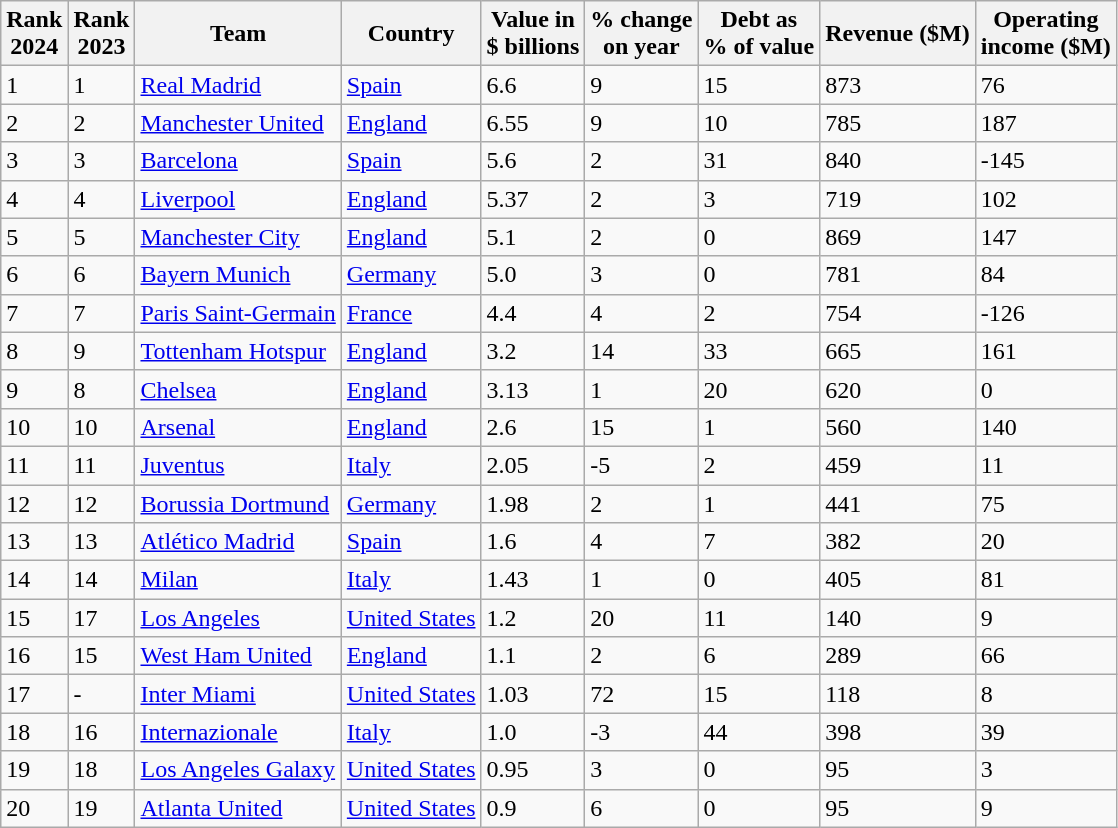<table class="sortable wikitable">
<tr ;k≤>
<th>Rank<br>2024</th>
<th>Rank<br>2023</th>
<th>Team</th>
<th>Country</th>
<th>Value in<br>$ billions</th>
<th>% change<br>on year</th>
<th>Debt as<br>% of value</th>
<th>Revenue ($M)</th>
<th>Operating<br>income ($M)</th>
</tr>
<tr>
<td>1</td>
<td>1</td>
<td><a href='#'>Real Madrid</a></td>
<td> <a href='#'>Spain</a></td>
<td>6.6</td>
<td>9</td>
<td>15</td>
<td>873</td>
<td>76</td>
</tr>
<tr>
<td>2</td>
<td>2</td>
<td><a href='#'>Manchester United</a></td>
<td> <a href='#'>England</a></td>
<td>6.55</td>
<td>9</td>
<td>10</td>
<td>785</td>
<td>187</td>
</tr>
<tr>
<td>3</td>
<td>3</td>
<td><a href='#'>Barcelona</a></td>
<td> <a href='#'>Spain</a></td>
<td>5.6</td>
<td>2</td>
<td>31</td>
<td>840</td>
<td>-145</td>
</tr>
<tr>
<td>4</td>
<td>4</td>
<td><a href='#'>Liverpool</a></td>
<td> <a href='#'>England</a></td>
<td>5.37</td>
<td>2</td>
<td>3</td>
<td>719</td>
<td>102</td>
</tr>
<tr>
<td>5</td>
<td>5</td>
<td><a href='#'>Manchester City</a></td>
<td> <a href='#'>England</a></td>
<td>5.1</td>
<td>2</td>
<td>0</td>
<td>869</td>
<td>147</td>
</tr>
<tr>
<td>6</td>
<td>6</td>
<td><a href='#'>Bayern Munich</a></td>
<td> <a href='#'>Germany</a></td>
<td>5.0</td>
<td>3</td>
<td>0</td>
<td>781</td>
<td>84</td>
</tr>
<tr>
<td>7</td>
<td>7</td>
<td><a href='#'>Paris Saint-Germain</a></td>
<td> <a href='#'>France</a></td>
<td>4.4</td>
<td>4</td>
<td>2</td>
<td>754</td>
<td>-126</td>
</tr>
<tr>
<td>8</td>
<td>9</td>
<td><a href='#'>Tottenham Hotspur</a></td>
<td> <a href='#'>England</a></td>
<td>3.2</td>
<td>14</td>
<td>33</td>
<td>665</td>
<td>161</td>
</tr>
<tr>
<td>9</td>
<td>8</td>
<td><a href='#'>Chelsea</a></td>
<td> <a href='#'>England</a></td>
<td>3.13</td>
<td>1</td>
<td>20</td>
<td>620</td>
<td>0</td>
</tr>
<tr>
<td>10</td>
<td>10</td>
<td><a href='#'>Arsenal</a></td>
<td> <a href='#'>England</a></td>
<td>2.6</td>
<td>15</td>
<td>1</td>
<td>560</td>
<td>140</td>
</tr>
<tr>
<td>11</td>
<td>11</td>
<td><a href='#'>Juventus</a></td>
<td> <a href='#'>Italy</a></td>
<td>2.05</td>
<td>-5</td>
<td>2</td>
<td>459</td>
<td>11</td>
</tr>
<tr>
<td>12</td>
<td>12</td>
<td><a href='#'>Borussia Dortmund</a></td>
<td> <a href='#'>Germany</a></td>
<td>1.98</td>
<td>2</td>
<td>1</td>
<td>441</td>
<td>75</td>
</tr>
<tr>
<td>13</td>
<td>13</td>
<td><a href='#'>Atlético Madrid</a></td>
<td> <a href='#'>Spain</a></td>
<td>1.6</td>
<td>4</td>
<td>7</td>
<td>382</td>
<td>20</td>
</tr>
<tr>
<td>14</td>
<td>14</td>
<td><a href='#'>Milan</a></td>
<td> <a href='#'>Italy</a></td>
<td>1.43</td>
<td>1</td>
<td>0</td>
<td>405</td>
<td>81</td>
</tr>
<tr>
<td>15</td>
<td>17</td>
<td><a href='#'>Los Angeles</a></td>
<td> <a href='#'>United States</a></td>
<td>1.2</td>
<td>20</td>
<td>11</td>
<td>140</td>
<td>9</td>
</tr>
<tr>
<td>16</td>
<td>15</td>
<td><a href='#'>West Ham United</a></td>
<td> <a href='#'>England</a></td>
<td>1.1</td>
<td>2</td>
<td>6</td>
<td>289</td>
<td>66</td>
</tr>
<tr>
<td>17</td>
<td>-</td>
<td><a href='#'>Inter Miami</a></td>
<td> <a href='#'>United States</a></td>
<td>1.03</td>
<td>72</td>
<td>15</td>
<td>118</td>
<td>8</td>
</tr>
<tr>
<td>18</td>
<td>16</td>
<td><a href='#'>Internazionale</a></td>
<td> <a href='#'>Italy</a></td>
<td>1.0</td>
<td>-3</td>
<td>44</td>
<td>398</td>
<td>39</td>
</tr>
<tr>
<td>19</td>
<td>18</td>
<td><a href='#'>Los Angeles Galaxy</a></td>
<td> <a href='#'>United States</a></td>
<td>0.95</td>
<td>3</td>
<td>0</td>
<td>95</td>
<td>3</td>
</tr>
<tr>
<td>20</td>
<td>19</td>
<td><a href='#'>Atlanta United</a></td>
<td> <a href='#'>United States</a></td>
<td>0.9</td>
<td>6</td>
<td>0</td>
<td>95</td>
<td>9</td>
</tr>
</table>
